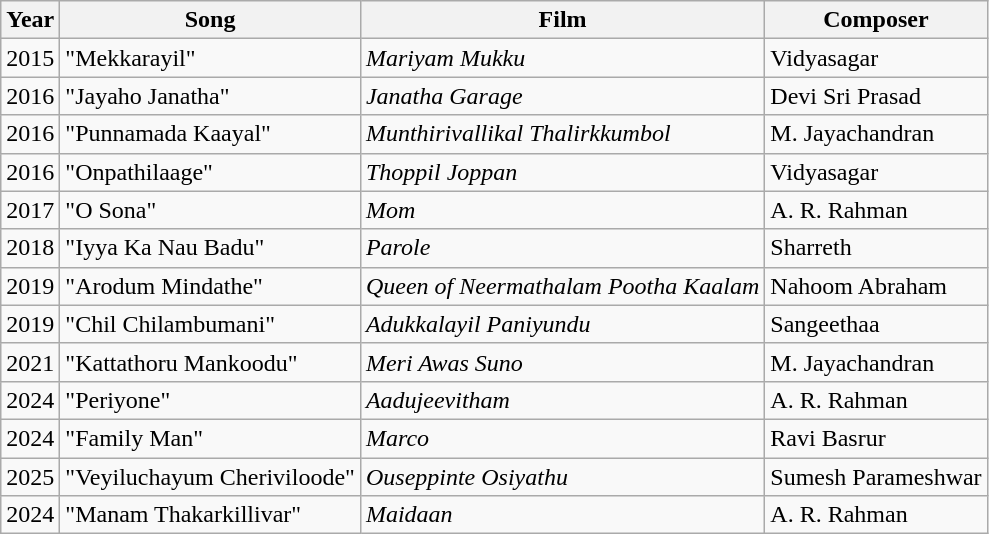<table class="wikitable">
<tr>
<th>Year</th>
<th>Song</th>
<th>Film</th>
<th>Composer</th>
</tr>
<tr>
<td>2015</td>
<td>"Mekkarayil"</td>
<td><em>Mariyam Mukku</em></td>
<td>Vidyasagar</td>
</tr>
<tr>
<td>2016</td>
<td>"Jayaho Janatha"</td>
<td><em>Janatha Garage</em></td>
<td>Devi Sri Prasad</td>
</tr>
<tr>
<td>2016</td>
<td>"Punnamada Kaayal"</td>
<td><em>Munthirivallikal Thalirkkumbol</em></td>
<td>M. Jayachandran</td>
</tr>
<tr>
<td>2016</td>
<td>"Onpathilaage"</td>
<td><em>Thoppil Joppan</em></td>
<td>Vidyasagar</td>
</tr>
<tr>
<td>2017</td>
<td>"O Sona"</td>
<td><em>Mom</em></td>
<td>A. R. Rahman</td>
</tr>
<tr>
<td>2018</td>
<td>"Iyya Ka Nau Badu"</td>
<td><em>Parole</em></td>
<td>Sharreth</td>
</tr>
<tr>
<td>2019</td>
<td>"Arodum Mindathe"</td>
<td><em>Queen of Neermathalam Pootha Kaalam</em></td>
<td>Nahoom Abraham</td>
</tr>
<tr>
<td>2019</td>
<td>"Chil Chilambumani"</td>
<td><em>Adukkalayil Paniyundu</em></td>
<td>Sangeethaa</td>
</tr>
<tr>
<td>2021</td>
<td>"Kattathoru Mankoodu"</td>
<td><em>Meri Awas Suno</em></td>
<td>M. Jayachandran</td>
</tr>
<tr>
<td>2024</td>
<td>"Periyone"</td>
<td><em>Aadujeevitham</em></td>
<td>A. R. Rahman</td>
</tr>
<tr>
<td>2024</td>
<td>"Family Man"</td>
<td><em>Marco</em></td>
<td>Ravi Basrur</td>
</tr>
<tr>
<td>2025</td>
<td>"Veyiluchayum Cheriviloode"</td>
<td><em>Ouseppinte Osiyathu</em></td>
<td>Sumesh Parameshwar</td>
</tr>
<tr>
<td>2024</td>
<td>"Manam Thakarkillivar"</td>
<td><em>Maidaan</em></td>
<td>A. R. Rahman</td>
</tr>
</table>
